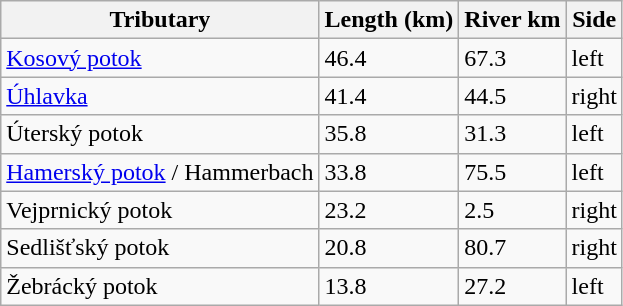<table class="wikitable">
<tr>
<th>Tributary</th>
<th>Length (km)</th>
<th>River km</th>
<th>Side</th>
</tr>
<tr>
<td><a href='#'>Kosový potok</a></td>
<td>46.4</td>
<td>67.3</td>
<td>left</td>
</tr>
<tr>
<td><a href='#'>Úhlavka</a></td>
<td>41.4</td>
<td>44.5</td>
<td>right</td>
</tr>
<tr>
<td>Úterský potok</td>
<td>35.8</td>
<td>31.3</td>
<td>left</td>
</tr>
<tr>
<td><a href='#'>Hamerský potok</a> / Hammerbach</td>
<td>33.8</td>
<td>75.5</td>
<td>left</td>
</tr>
<tr>
<td>Vejprnický potok</td>
<td>23.2</td>
<td>2.5</td>
<td>right</td>
</tr>
<tr>
<td>Sedlišťský potok</td>
<td>20.8</td>
<td>80.7</td>
<td>right</td>
</tr>
<tr>
<td>Žebrácký potok</td>
<td>13.8</td>
<td>27.2</td>
<td>left</td>
</tr>
</table>
